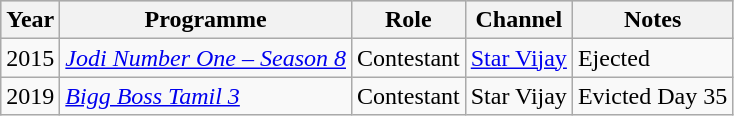<table class="wikitable plainrowheaders sortable" style="margin-right: 0;">
<tr style="background:#ccc; text-align:center;">
<th>Year</th>
<th>Programme</th>
<th>Role</th>
<th>Channel</th>
<th>Notes</th>
</tr>
<tr>
<td>2015</td>
<td><em><a href='#'>Jodi Number One – Season 8</a></em></td>
<td>Contestant</td>
<td><a href='#'>Star Vijay</a></td>
<td>Ejected</td>
</tr>
<tr>
<td>2019</td>
<td><em><a href='#'>Bigg Boss Tamil 3</a></em></td>
<td>Contestant</td>
<td>Star Vijay</td>
<td>Evicted Day 35</td>
</tr>
</table>
